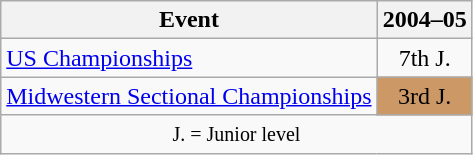<table class="wikitable" style="text-align:center">
<tr>
<th>Event</th>
<th>2004–05</th>
</tr>
<tr>
<td align=left><a href='#'>US Championships</a></td>
<td>7th J.</td>
</tr>
<tr>
<td align=left><a href='#'>Midwestern Sectional Championships</a></td>
<td bgcolor=cc9966>3rd J.</td>
</tr>
<tr>
<td colspan=2 align=center><small> J. = Junior level </small></td>
</tr>
</table>
